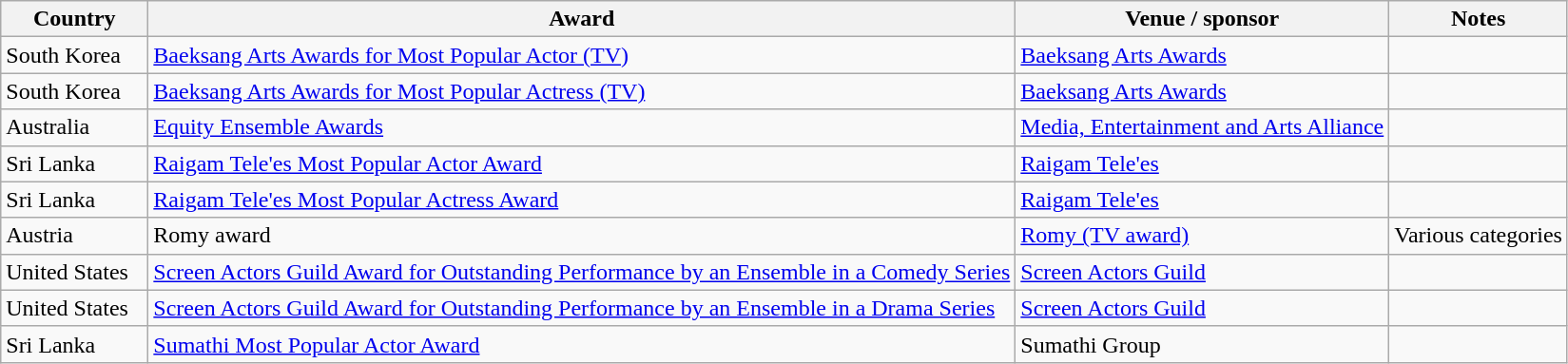<table class="wikitable sortable">
<tr>
<th style="width:6em;">Country</th>
<th>Award</th>
<th>Venue / sponsor</th>
<th>Notes</th>
</tr>
<tr>
<td>South Korea</td>
<td><a href='#'>Baeksang Arts Awards for Most Popular Actor (TV)</a></td>
<td><a href='#'>Baeksang Arts Awards</a></td>
<td></td>
</tr>
<tr>
<td>South Korea</td>
<td><a href='#'>Baeksang Arts Awards for Most Popular Actress (TV)</a></td>
<td><a href='#'>Baeksang Arts Awards</a></td>
<td></td>
</tr>
<tr>
<td>Australia</td>
<td><a href='#'>Equity Ensemble Awards</a></td>
<td><a href='#'>Media, Entertainment and Arts Alliance</a></td>
<td></td>
</tr>
<tr>
<td>Sri Lanka</td>
<td><a href='#'>Raigam Tele'es Most Popular Actor Award</a></td>
<td><a href='#'>Raigam Tele'es</a></td>
<td></td>
</tr>
<tr>
<td>Sri Lanka</td>
<td><a href='#'>Raigam Tele'es Most Popular Actress Award</a></td>
<td><a href='#'>Raigam Tele'es</a></td>
<td></td>
</tr>
<tr>
<td>Austria</td>
<td>Romy award</td>
<td><a href='#'>Romy (TV award)</a></td>
<td>Various categories</td>
</tr>
<tr>
<td>United States</td>
<td><a href='#'>Screen Actors Guild Award for Outstanding Performance by an Ensemble in a Comedy Series</a></td>
<td><a href='#'>Screen Actors Guild</a></td>
<td></td>
</tr>
<tr>
<td>United States</td>
<td><a href='#'>Screen Actors Guild Award for Outstanding Performance by an Ensemble in a Drama Series</a></td>
<td><a href='#'>Screen Actors Guild</a></td>
<td></td>
</tr>
<tr>
<td>Sri Lanka</td>
<td><a href='#'>Sumathi Most Popular Actor Award</a></td>
<td>Sumathi Group</td>
<td></td>
</tr>
</table>
